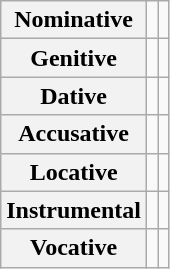<table class="wikitable">
<tr>
<th>Nominative</th>
<td></td>
<td></td>
</tr>
<tr>
<th>Genitive</th>
<td></td>
<td></td>
</tr>
<tr>
<th>Dative</th>
<td></td>
<td></td>
</tr>
<tr>
<th>Accusative</th>
<td></td>
<td></td>
</tr>
<tr>
<th>Locative</th>
<td></td>
<td></td>
</tr>
<tr>
<th>Instrumental</th>
<td></td>
<td></td>
</tr>
<tr>
<th>Vocative</th>
<td></td>
<td></td>
</tr>
</table>
